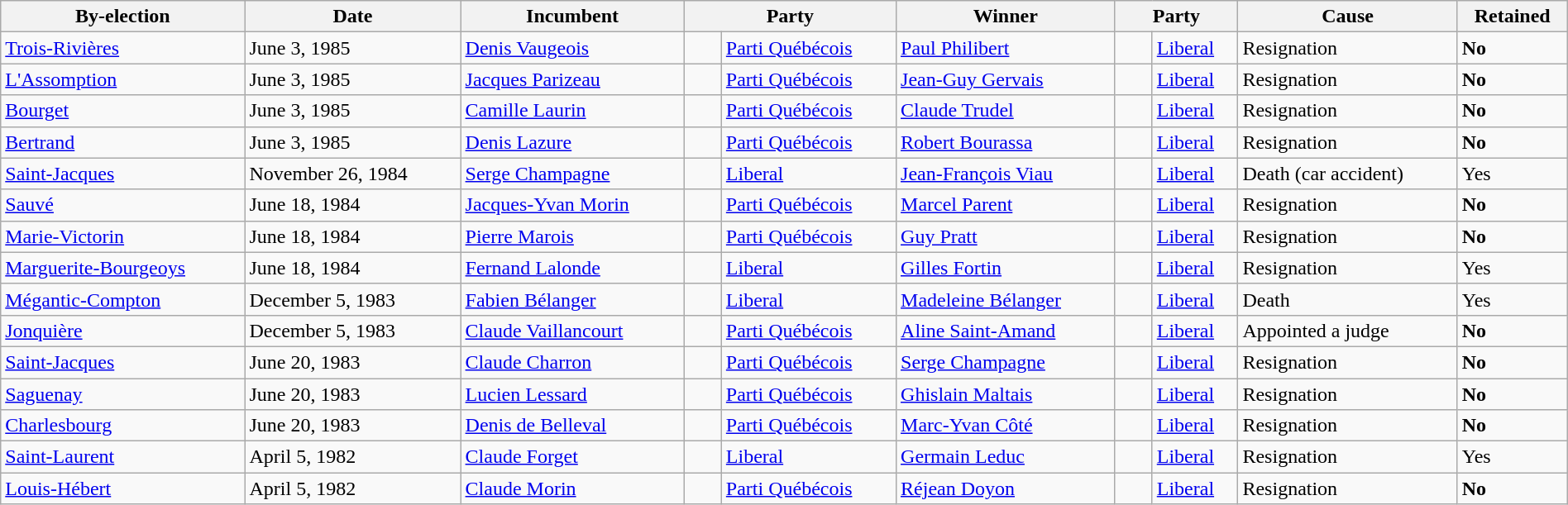<table class=wikitable style="width:100%">
<tr>
<th>By-election</th>
<th>Date</th>
<th>Incumbent</th>
<th colspan=2>Party</th>
<th>Winner</th>
<th colspan=2>Party</th>
<th>Cause</th>
<th>Retained</th>
</tr>
<tr>
<td><a href='#'>Trois-Rivières</a></td>
<td>June 3, 1985</td>
<td><a href='#'>Denis Vaugeois</a></td>
<td>    </td>
<td><a href='#'>Parti Québécois</a></td>
<td><a href='#'>Paul Philibert</a></td>
<td>    </td>
<td><a href='#'>Liberal</a></td>
<td>Resignation</td>
<td><strong>No</strong></td>
</tr>
<tr>
<td><a href='#'>L'Assomption</a></td>
<td>June 3, 1985</td>
<td><a href='#'>Jacques Parizeau</a></td>
<td>    </td>
<td><a href='#'>Parti Québécois</a></td>
<td><a href='#'>Jean-Guy Gervais</a></td>
<td>    </td>
<td><a href='#'>Liberal</a></td>
<td>Resignation</td>
<td><strong>No</strong></td>
</tr>
<tr>
<td><a href='#'>Bourget</a></td>
<td>June 3, 1985</td>
<td><a href='#'>Camille Laurin</a></td>
<td>    </td>
<td><a href='#'>Parti Québécois</a></td>
<td><a href='#'>Claude Trudel</a></td>
<td>    </td>
<td><a href='#'>Liberal</a></td>
<td>Resignation</td>
<td><strong>No</strong></td>
</tr>
<tr>
<td><a href='#'>Bertrand</a></td>
<td>June 3, 1985</td>
<td><a href='#'>Denis Lazure</a></td>
<td>    </td>
<td><a href='#'>Parti Québécois</a></td>
<td><a href='#'>Robert Bourassa</a></td>
<td>    </td>
<td><a href='#'>Liberal</a></td>
<td>Resignation</td>
<td><strong>No</strong></td>
</tr>
<tr>
<td><a href='#'>Saint-Jacques</a></td>
<td>November 26, 1984</td>
<td><a href='#'>Serge Champagne</a></td>
<td>    </td>
<td><a href='#'>Liberal</a></td>
<td><a href='#'>Jean-François Viau</a></td>
<td>    </td>
<td><a href='#'>Liberal</a></td>
<td>Death (car accident)</td>
<td>Yes</td>
</tr>
<tr>
<td><a href='#'>Sauvé</a></td>
<td>June 18, 1984</td>
<td><a href='#'>Jacques-Yvan Morin</a></td>
<td>    </td>
<td><a href='#'>Parti Québécois</a></td>
<td><a href='#'>Marcel Parent</a></td>
<td>    </td>
<td><a href='#'>Liberal</a></td>
<td>Resignation</td>
<td><strong>No</strong></td>
</tr>
<tr>
<td><a href='#'>Marie-Victorin</a></td>
<td>June 18, 1984</td>
<td><a href='#'>Pierre Marois</a></td>
<td>    </td>
<td><a href='#'>Parti Québécois</a></td>
<td><a href='#'>Guy Pratt</a></td>
<td>    </td>
<td><a href='#'>Liberal</a></td>
<td>Resignation</td>
<td><strong>No</strong></td>
</tr>
<tr>
<td><a href='#'>Marguerite-Bourgeoys</a></td>
<td>June 18, 1984</td>
<td><a href='#'>Fernand Lalonde</a></td>
<td>    </td>
<td><a href='#'>Liberal</a></td>
<td><a href='#'>Gilles Fortin</a></td>
<td>    </td>
<td><a href='#'>Liberal</a></td>
<td>Resignation</td>
<td>Yes</td>
</tr>
<tr>
<td><a href='#'>Mégantic-Compton</a></td>
<td>December 5, 1983</td>
<td><a href='#'>Fabien Bélanger</a></td>
<td>    </td>
<td><a href='#'>Liberal</a></td>
<td><a href='#'>Madeleine Bélanger</a></td>
<td>    </td>
<td><a href='#'>Liberal</a></td>
<td>Death</td>
<td>Yes</td>
</tr>
<tr>
<td><a href='#'>Jonquière</a></td>
<td>December 5, 1983</td>
<td><a href='#'>Claude Vaillancourt</a></td>
<td>    </td>
<td><a href='#'>Parti Québécois</a></td>
<td><a href='#'>Aline Saint-Amand</a></td>
<td>    </td>
<td><a href='#'>Liberal</a></td>
<td>Appointed a judge</td>
<td><strong>No</strong></td>
</tr>
<tr>
<td><a href='#'>Saint-Jacques</a></td>
<td>June 20, 1983</td>
<td><a href='#'>Claude Charron</a></td>
<td>    </td>
<td><a href='#'>Parti Québécois</a></td>
<td><a href='#'>Serge Champagne</a></td>
<td>    </td>
<td><a href='#'>Liberal</a></td>
<td>Resignation</td>
<td><strong>No</strong></td>
</tr>
<tr>
<td><a href='#'>Saguenay</a></td>
<td>June 20, 1983</td>
<td><a href='#'>Lucien Lessard</a></td>
<td>    </td>
<td><a href='#'>Parti Québécois</a></td>
<td><a href='#'>Ghislain Maltais</a></td>
<td>    </td>
<td><a href='#'>Liberal</a></td>
<td>Resignation</td>
<td><strong>No</strong></td>
</tr>
<tr>
<td><a href='#'>Charlesbourg</a></td>
<td>June 20, 1983</td>
<td><a href='#'>Denis de Belleval</a></td>
<td>    </td>
<td><a href='#'>Parti Québécois</a></td>
<td><a href='#'>Marc-Yvan Côté</a></td>
<td>    </td>
<td><a href='#'>Liberal</a></td>
<td>Resignation</td>
<td><strong>No</strong></td>
</tr>
<tr>
<td><a href='#'>Saint-Laurent</a></td>
<td>April 5, 1982</td>
<td><a href='#'>Claude Forget</a></td>
<td>    </td>
<td><a href='#'>Liberal</a></td>
<td><a href='#'>Germain Leduc</a></td>
<td>    </td>
<td><a href='#'>Liberal</a></td>
<td>Resignation</td>
<td>Yes</td>
</tr>
<tr>
<td><a href='#'>Louis-Hébert</a></td>
<td>April 5, 1982</td>
<td><a href='#'>Claude Morin</a></td>
<td>    </td>
<td><a href='#'>Parti Québécois</a></td>
<td><a href='#'>Réjean Doyon</a></td>
<td>    </td>
<td><a href='#'>Liberal</a></td>
<td>Resignation</td>
<td><strong>No</strong></td>
</tr>
</table>
